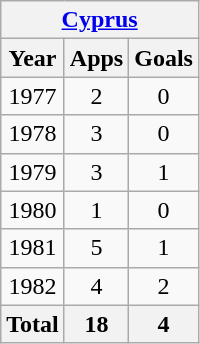<table class="wikitable" style="text-align:center">
<tr>
<th colspan=3><a href='#'>Cyprus</a></th>
</tr>
<tr>
<th>Year</th>
<th>Apps</th>
<th>Goals</th>
</tr>
<tr>
<td>1977</td>
<td>2</td>
<td>0</td>
</tr>
<tr>
<td>1978</td>
<td>3</td>
<td>0</td>
</tr>
<tr>
<td>1979</td>
<td>3</td>
<td>1</td>
</tr>
<tr>
<td>1980</td>
<td>1</td>
<td>0</td>
</tr>
<tr>
<td>1981</td>
<td>5</td>
<td>1</td>
</tr>
<tr>
<td>1982</td>
<td>4</td>
<td>2</td>
</tr>
<tr>
<th>Total</th>
<th>18</th>
<th>4</th>
</tr>
</table>
